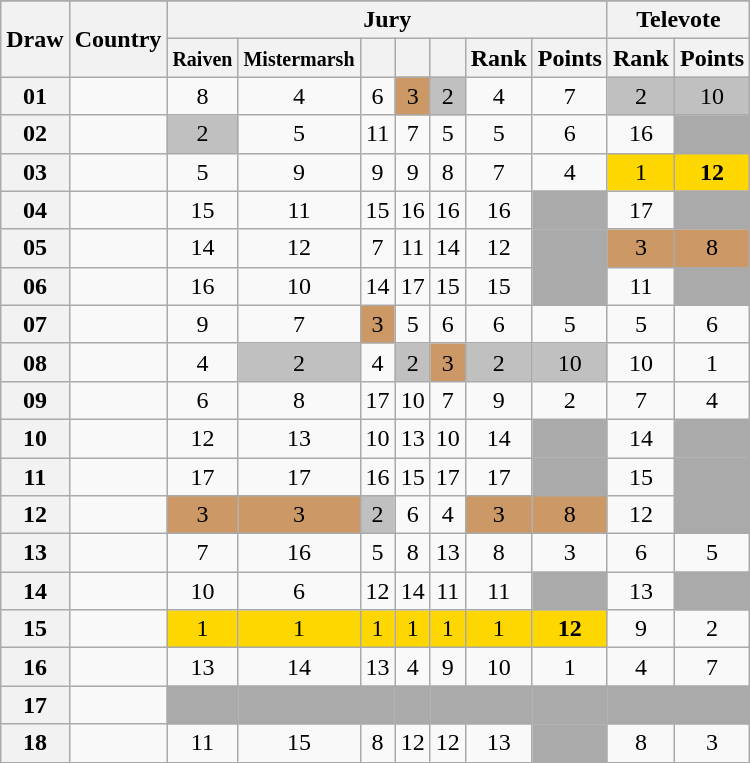<table class="sortable wikitable collapsible plainrowheaders" style="text-align:center;">
<tr>
</tr>
<tr>
<th scope="col" rowspan="2">Draw</th>
<th scope="col" rowspan="2">Country</th>
<th scope="col" colspan="7">Jury</th>
<th scope="col" colspan="2">Televote</th>
</tr>
<tr>
<th scope="col"><small>Raiven</small></th>
<th scope="col"><small>Mistermarsh</small></th>
<th scope="col"><small></small></th>
<th scope="col"><small></small></th>
<th scope="col"><small></small></th>
<th scope="col">Rank</th>
<th scope="col">Points</th>
<th scope="col">Rank</th>
<th scope="col">Points</th>
</tr>
<tr>
<th scope="row" style="text-align:center;">01</th>
<td style="text-align:left;"></td>
<td>8</td>
<td>4</td>
<td>6</td>
<td style="background:#CC9966;">3</td>
<td style="background:silver;">2</td>
<td>4</td>
<td>7</td>
<td style="background:silver;">2</td>
<td style="background:silver;">10</td>
</tr>
<tr>
<th scope="row" style="text-align:center;">02</th>
<td style="text-align:left;"></td>
<td style="background:silver;">2</td>
<td>5</td>
<td>11</td>
<td>7</td>
<td>5</td>
<td>5</td>
<td>6</td>
<td>16</td>
<td style="background:#AAAAAA;"></td>
</tr>
<tr>
<th scope="row" style="text-align:center;">03</th>
<td style="text-align:left;"></td>
<td>5</td>
<td>9</td>
<td>9</td>
<td>9</td>
<td>8</td>
<td>7</td>
<td>4</td>
<td style="background:gold;">1</td>
<td style="background:gold;"><strong>12</strong></td>
</tr>
<tr>
<th scope="row" style="text-align:center;">04</th>
<td style="text-align:left;"></td>
<td>15</td>
<td>11</td>
<td>15</td>
<td>16</td>
<td>16</td>
<td>16</td>
<td style="background:#AAAAAA;"></td>
<td>17</td>
<td style="background:#AAAAAA;"></td>
</tr>
<tr>
<th scope="row" style="text-align:center;">05</th>
<td style="text-align:left;"></td>
<td>14</td>
<td>12</td>
<td>7</td>
<td>11</td>
<td>14</td>
<td>12</td>
<td style="background:#AAAAAA;"></td>
<td style="background:#CC9966;">3</td>
<td style="background:#CC9966;">8</td>
</tr>
<tr>
<th scope="row" style="text-align:center;">06</th>
<td style="text-align:left;"></td>
<td>16</td>
<td>10</td>
<td>14</td>
<td>17</td>
<td>15</td>
<td>15</td>
<td style="background:#AAAAAA;"></td>
<td>11</td>
<td style="background:#AAAAAA;"></td>
</tr>
<tr>
<th scope="row" style="text-align:center;">07</th>
<td style="text-align:left;"></td>
<td>9</td>
<td>7</td>
<td style="background:#CC9966;">3</td>
<td>5</td>
<td>6</td>
<td>6</td>
<td>5</td>
<td>5</td>
<td>6</td>
</tr>
<tr>
<th scope="row" style="text-align:center;">08</th>
<td style="text-align:left;"></td>
<td>4</td>
<td style="background:silver;">2</td>
<td>4</td>
<td style="background:silver;">2</td>
<td style="background:#CC9966;">3</td>
<td style="background:silver;">2</td>
<td style="background:silver;">10</td>
<td>10</td>
<td>1</td>
</tr>
<tr>
<th scope="row" style="text-align:center;">09</th>
<td style="text-align:left;"></td>
<td>6</td>
<td>8</td>
<td>17</td>
<td>10</td>
<td>7</td>
<td>9</td>
<td>2</td>
<td>7</td>
<td>4</td>
</tr>
<tr>
<th scope="row" style="text-align:center;">10</th>
<td style="text-align:left;"></td>
<td>12</td>
<td>13</td>
<td>10</td>
<td>13</td>
<td>10</td>
<td>14</td>
<td style="background:#AAAAAA;"></td>
<td>14</td>
<td style="background:#AAAAAA;"></td>
</tr>
<tr>
<th scope="row" style="text-align:center;">11</th>
<td style="text-align:left;"></td>
<td>17</td>
<td>17</td>
<td>16</td>
<td>15</td>
<td>17</td>
<td>17</td>
<td style="background:#AAAAAA;"></td>
<td>15</td>
<td style="background:#AAAAAA;"></td>
</tr>
<tr>
<th scope="row" style="text-align:center;">12</th>
<td style="text-align:left;"></td>
<td style="background:#CC9966;">3</td>
<td style="background:#CC9966;">3</td>
<td style="background:silver;">2</td>
<td>6</td>
<td>4</td>
<td style="background:#CC9966;">3</td>
<td style="background:#CC9966;">8</td>
<td>12</td>
<td style="background:#AAAAAA;"></td>
</tr>
<tr>
<th scope="row" style="text-align:center;">13</th>
<td style="text-align:left;"></td>
<td>7</td>
<td>16</td>
<td>5</td>
<td>8</td>
<td>13</td>
<td>8</td>
<td>3</td>
<td>6</td>
<td>5</td>
</tr>
<tr>
<th scope="row" style="text-align:center;">14</th>
<td style="text-align:left;"></td>
<td>10</td>
<td>6</td>
<td>12</td>
<td>14</td>
<td>11</td>
<td>11</td>
<td style="background:#AAAAAA;"></td>
<td>13</td>
<td style="background:#AAAAAA;"></td>
</tr>
<tr>
<th scope="row" style="text-align:center;">15</th>
<td style="text-align:left;"></td>
<td style="background:gold;">1</td>
<td style="background:gold;">1</td>
<td style="background:gold;">1</td>
<td style="background:gold;">1</td>
<td style="background:gold;">1</td>
<td style="background:gold;">1</td>
<td style="background:gold;"><strong>12</strong></td>
<td>9</td>
<td>2</td>
</tr>
<tr>
<th scope="row" style="text-align:center;">16</th>
<td style="text-align:left;"></td>
<td>13</td>
<td>14</td>
<td>13</td>
<td>4</td>
<td>9</td>
<td>10</td>
<td>1</td>
<td>4</td>
<td>7</td>
</tr>
<tr class="sortbottom">
<th scope="row" style="text-align:center;">17</th>
<td style="text-align:left;"></td>
<td style="background:#AAAAAA;"></td>
<td style="background:#AAAAAA;"></td>
<td style="background:#AAAAAA;"></td>
<td style="background:#AAAAAA;"></td>
<td style="background:#AAAAAA;"></td>
<td style="background:#AAAAAA;"></td>
<td style="background:#AAAAAA;"></td>
<td style="background:#AAAAAA;"></td>
<td style="background:#AAAAAA;"></td>
</tr>
<tr>
<th scope="row" style="text-align:center;">18</th>
<td style="text-align:left;"></td>
<td>11</td>
<td>15</td>
<td>8</td>
<td>12</td>
<td>12</td>
<td>13</td>
<td style="background:#AAAAAA;"></td>
<td>8</td>
<td>3</td>
</tr>
</table>
